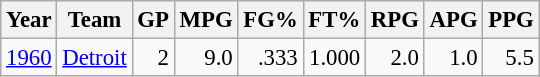<table class="wikitable sortable" style="font-size:95%; text-align:right;">
<tr>
<th>Year</th>
<th>Team</th>
<th>GP</th>
<th>MPG</th>
<th>FG%</th>
<th>FT%</th>
<th>RPG</th>
<th>APG</th>
<th>PPG</th>
</tr>
<tr>
<td style="text-align:left;"><a href='#'>1960</a></td>
<td style="text-align:left;"><a href='#'>Detroit</a></td>
<td>2</td>
<td>9.0</td>
<td>.333</td>
<td>1.000</td>
<td>2.0</td>
<td>1.0</td>
<td>5.5</td>
</tr>
</table>
